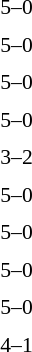<table style="font-size:90%">
<tr>
<th width="160"></th>
<th width="100"></th>
<th width="160"></th>
</tr>
<tr>
<td align="right"><strong></strong></td>
<td align="center">5–0</td>
<td></td>
</tr>
<tr>
<td></td>
<td></td>
<td></td>
</tr>
<tr>
<td align="right"><strong></strong></td>
<td align="center">5–0</td>
<td></td>
</tr>
<tr>
<td></td>
<td></td>
<td></td>
</tr>
<tr>
<td align="right"><strong></strong></td>
<td align="center">5–0</td>
<td></td>
</tr>
<tr>
<td></td>
<td></td>
<td></td>
</tr>
<tr>
<td align="right"><strong></strong></td>
<td align="center">5–0</td>
<td></td>
</tr>
<tr>
<td></td>
<td></td>
<td></td>
</tr>
<tr>
<td align="right"><strong></strong></td>
<td align="center">3–2</td>
<td></td>
</tr>
<tr>
<td></td>
<td></td>
<td></td>
</tr>
<tr>
<td align="right"><strong></strong></td>
<td align="center">5–0</td>
<td></td>
</tr>
<tr>
<td></td>
<td></td>
<td></td>
</tr>
<tr>
<td align="right"><strong></strong></td>
<td align="center">5–0</td>
<td></td>
</tr>
<tr>
<td></td>
<td></td>
<td></td>
</tr>
<tr>
<td align="right"><strong></strong></td>
<td align="center">5–0</td>
<td></td>
</tr>
<tr>
<td></td>
<td></td>
<td></td>
</tr>
<tr>
<td align="right"><strong></strong></td>
<td align="center">5–0</td>
<td></td>
</tr>
<tr>
<td></td>
<td></td>
<td></td>
</tr>
<tr>
<td align="right"><strong></strong></td>
<td align="center">4–1</td>
<td></td>
</tr>
<tr>
<td></td>
<td></td>
<td></td>
</tr>
<tr>
</tr>
</table>
